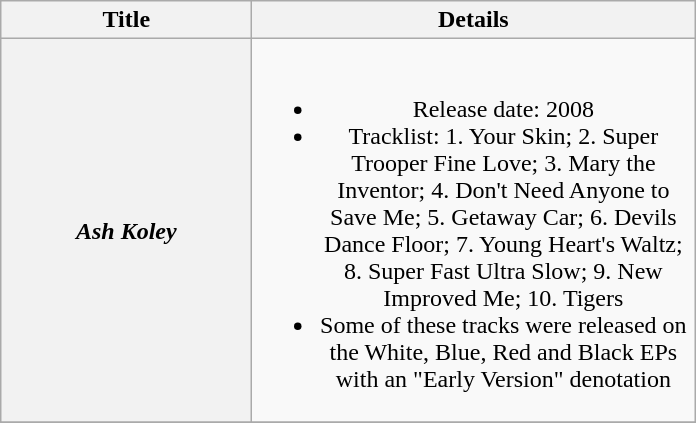<table class="wikitable plainrowheaders" style="text-align:center;">
<tr>
<th style="width:10em;">Title</th>
<th style="width:18em;">Details</th>
</tr>
<tr>
<th scope="row"><em>Ash Koley</em></th>
<td><br><ul><li>Release date: 2008</li><li>Tracklist: 1. Your Skin; 2. Super Trooper Fine Love; 3. Mary the Inventor; 4. Don't Need Anyone to Save Me; 5. Getaway Car; 6. Devils Dance Floor; 7. Young Heart's Waltz; 8. Super Fast Ultra Slow; 9. New Improved Me; 10. Tigers</li><li>Some of these tracks were released on the White, Blue, Red and Black EPs with an "Early Version" denotation</li></ul></td>
</tr>
<tr>
</tr>
</table>
